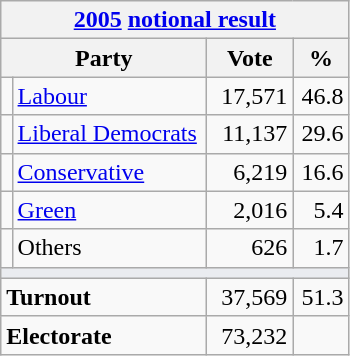<table class="wikitable">
<tr>
<th colspan="4"><a href='#'>2005</a> <a href='#'>notional result</a></th>
</tr>
<tr>
<th bgcolor="#DDDDFF" width="130px" colspan="2">Party</th>
<th bgcolor="#DDDDFF" width="50px">Vote</th>
<th bgcolor="#DDDDFF" width="30px">%</th>
</tr>
<tr>
<td></td>
<td><a href='#'>Labour</a></td>
<td align=right>17,571</td>
<td align=right>46.8</td>
</tr>
<tr>
<td></td>
<td><a href='#'>Liberal Democrats</a></td>
<td align=right>11,137</td>
<td align=right>29.6</td>
</tr>
<tr>
<td></td>
<td><a href='#'>Conservative</a></td>
<td align=right>6,219</td>
<td align=right>16.6</td>
</tr>
<tr>
<td></td>
<td><a href='#'>Green</a></td>
<td align=right>2,016</td>
<td align=right>5.4</td>
</tr>
<tr>
<td></td>
<td>Others</td>
<td align=right>626</td>
<td align=right>1.7</td>
</tr>
<tr>
<td colspan="4" bgcolor="#EAECF0"></td>
</tr>
<tr>
<td colspan="2"><strong>Turnout</strong></td>
<td align=right>37,569</td>
<td align=right>51.3</td>
</tr>
<tr>
<td colspan="2"><strong>Electorate</strong></td>
<td align=right>73,232</td>
</tr>
</table>
